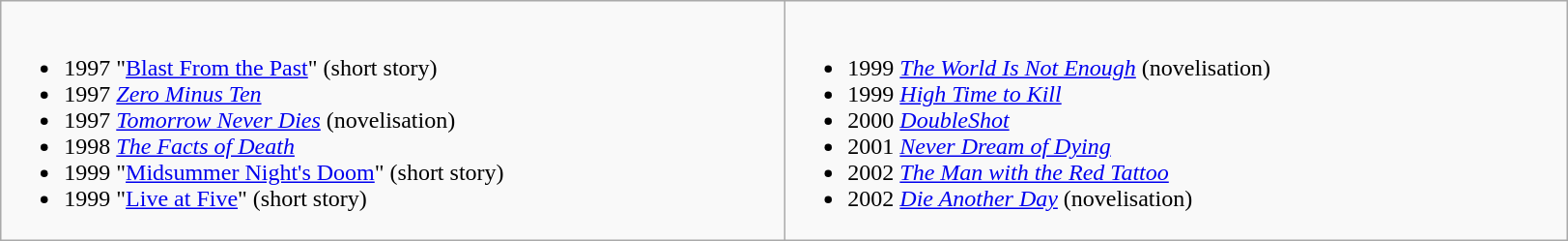<table class="wikitable">
<tr style="vertical-align:top; width:225px;">
<td style="width:400pt;"><br><ul><li>1997 "<a href='#'>Blast From the Past</a>" (short story)</li><li>1997 <em><a href='#'>Zero Minus Ten</a></em></li><li>1997 <em><a href='#'>Tomorrow Never Dies</a></em> (novelisation)</li><li>1998 <em><a href='#'>The Facts of Death</a></em></li><li>1999 "<a href='#'>Midsummer Night's Doom</a>" (short story)</li><li>1999 "<a href='#'>Live at Five</a>" (short story)</li></ul></td>
<td style="width:400pt;"><br><ul><li>1999 <em><a href='#'>The World Is Not Enough</a></em> (novelisation)</li><li>1999 <em><a href='#'>High Time to Kill</a></em></li><li>2000 <em><a href='#'>DoubleShot</a></em></li><li>2001 <em><a href='#'>Never Dream of Dying</a></em></li><li>2002 <em><a href='#'>The Man with the Red Tattoo</a></em></li><li>2002 <em><a href='#'>Die Another Day</a></em> (novelisation)</li></ul></td>
</tr>
</table>
